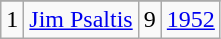<table class="wikitable">
<tr>
</tr>
<tr>
<td>1</td>
<td><a href='#'>Jim Psaltis</a></td>
<td>9</td>
<td><a href='#'>1952</a></td>
</tr>
</table>
